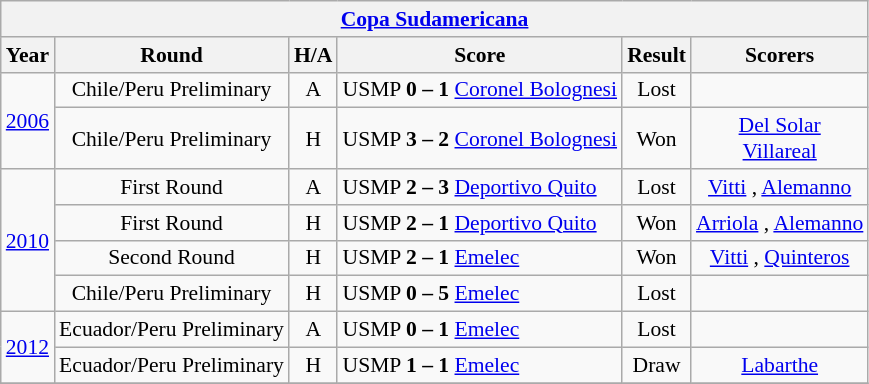<table class="wikitable" style="text-align: center;font-size:90%;">
<tr>
<th colspan=6><a href='#'>Copa Sudamericana</a></th>
</tr>
<tr>
<th>Year</th>
<th>Round</th>
<th>H/A</th>
<th>Score</th>
<th>Result</th>
<th>Scorers</th>
</tr>
<tr>
<td rowspan=2><a href='#'>2006</a></td>
<td>Chile/Peru Preliminary</td>
<td>A</td>
<td align="left"> USMP <strong>0 – 1</strong> <a href='#'>Coronel Bolognesi</a> </td>
<td>Lost</td>
<td></td>
</tr>
<tr>
<td>Chile/Peru Preliminary</td>
<td>H</td>
<td align="left"> USMP <strong>3 – 2</strong> <a href='#'>Coronel Bolognesi</a> </td>
<td>Won</td>
<td><a href='#'>Del Solar</a>   <br> <a href='#'>Villareal</a> </td>
</tr>
<tr>
<td rowspan=4><a href='#'>2010</a></td>
<td>First Round</td>
<td>A</td>
<td align="left"> USMP <strong>2 – 3</strong> <a href='#'>Deportivo Quito</a> </td>
<td>Lost</td>
<td><a href='#'>Vitti</a> , <a href='#'>Alemanno</a> </td>
</tr>
<tr>
<td>First Round</td>
<td>H</td>
<td align="left"> USMP <strong>2 – 1</strong> <a href='#'>Deportivo Quito</a> </td>
<td>Won</td>
<td><a href='#'>Arriola</a> , <a href='#'>Alemanno</a> </td>
</tr>
<tr>
<td>Second Round</td>
<td>H</td>
<td align="left"> USMP <strong>2 – 1</strong> <a href='#'>Emelec</a> </td>
<td>Won</td>
<td><a href='#'>Vitti</a> , <a href='#'>Quinteros</a> </td>
</tr>
<tr>
<td>Chile/Peru Preliminary</td>
<td>H</td>
<td align="left"> USMP <strong>0 – 5</strong> <a href='#'>Emelec</a> </td>
<td>Lost</td>
<td></td>
</tr>
<tr>
<td rowspan=2><a href='#'>2012</a></td>
<td>Ecuador/Peru Preliminary</td>
<td>A</td>
<td align="left"> USMP <strong>0 – 1</strong> <a href='#'>Emelec</a> </td>
<td>Lost</td>
<td></td>
</tr>
<tr>
<td>Ecuador/Peru Preliminary</td>
<td>H</td>
<td align="left"> USMP <strong>1 – 1</strong> <a href='#'>Emelec</a> </td>
<td>Draw</td>
<td><a href='#'>Labarthe</a> </td>
</tr>
<tr>
</tr>
</table>
